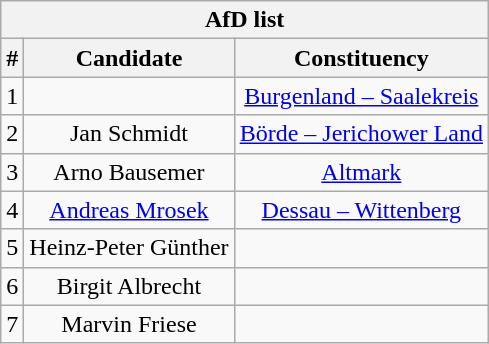<table class="wikitable mw-collapsible mw-collapsed" style="text-align:center">
<tr>
<th colspan=3>AfD list</th>
</tr>
<tr>
<th>#</th>
<th>Candidate</th>
<th>Constituency</th>
</tr>
<tr>
<td>1</td>
<td></td>
<td><a href='#'>Burgenland – Saalekreis</a></td>
</tr>
<tr>
<td>2</td>
<td>Jan Schmidt</td>
<td><a href='#'>Börde – Jerichower Land</a></td>
</tr>
<tr>
<td>3</td>
<td>Arno Bausemer</td>
<td><a href='#'>Altmark</a></td>
</tr>
<tr>
<td>4</td>
<td><a href='#'>Andreas Mrosek</a></td>
<td><a href='#'>Dessau – Wittenberg</a></td>
</tr>
<tr>
<td>5</td>
<td>Heinz-Peter Günther</td>
<td></td>
</tr>
<tr>
<td>6</td>
<td>Birgit Albrecht</td>
<td></td>
</tr>
<tr>
<td>7</td>
<td>Marvin Friese</td>
<td></td>
</tr>
</table>
